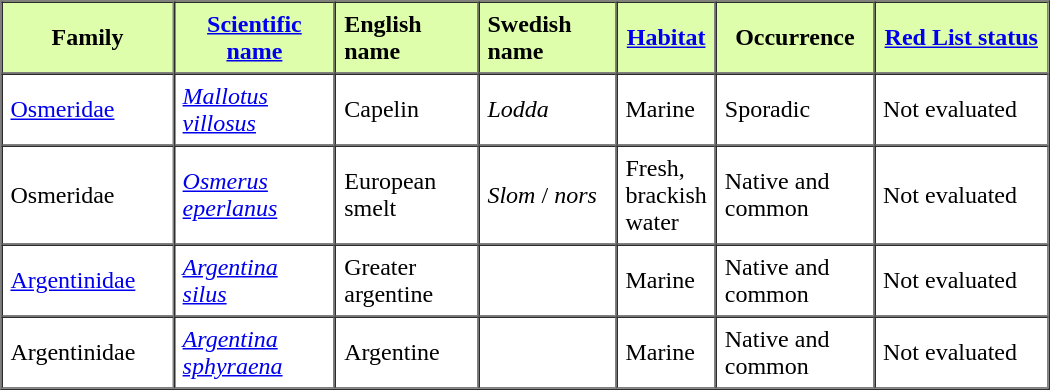<table style="width:700px" border=1 cellspacing=0 cellpadding=5>
<tr bgcolor="#defeac">
<th width=119>Family</th>
<th width=120><a href='#'>Scientific name</a></th>
<td width=100><strong>English name</strong></td>
<td width=100><strong>Swedish name</strong></td>
<th><a href='#'>Habitat</a></th>
<th width=105>Occurrence</th>
<th width=106 nowrap="nowrap"><a href='#'>Red List status</a></th>
</tr>
<tr>
<td><a href='#'>Osmeridae</a></td>
<td><em><a href='#'>Mallotus villosus</a></em></td>
<td>Capelin</td>
<td><em>Lodda</em></td>
<td>Marine</td>
<td>Sporadic</td>
<td>Not evaluated</td>
</tr>
<tr>
<td>Osmeridae</td>
<td><em><a href='#'>Osmerus eperlanus</a></em></td>
<td>European smelt</td>
<td><em>Slom</em> / <em>nors</em></td>
<td>Fresh, brackish water</td>
<td>Native and common</td>
<td>Not evaluated</td>
</tr>
<tr>
<td><a href='#'>Argentinidae</a></td>
<td><em><a href='#'>Argentina silus</a></em></td>
<td>Greater argentine</td>
<td></td>
<td>Marine</td>
<td>Native and common</td>
<td>Not evaluated</td>
</tr>
<tr>
<td>Argentinidae</td>
<td><em><a href='#'>Argentina sphyraena</a></em></td>
<td>Argentine</td>
<td></td>
<td>Marine</td>
<td>Native and common</td>
<td>Not evaluated</td>
</tr>
</table>
